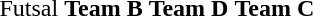<table>
<tr>
<td>Futsal</td>
<td><strong>Team B</strong></td>
<td><strong>Team D</strong></td>
<td><strong>Team C</strong></td>
</tr>
</table>
